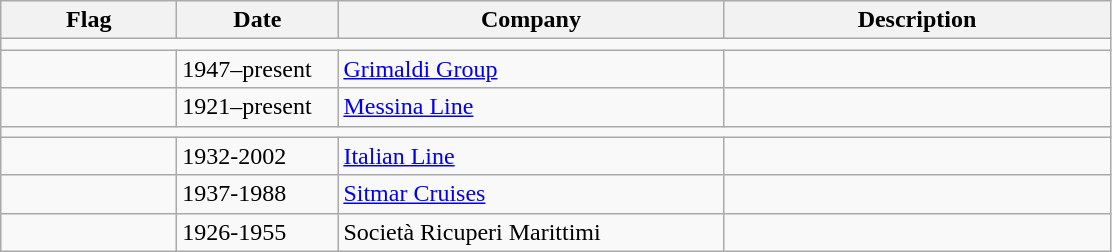<table class="wikitable">
<tr>
<th width="110">Flag</th>
<th width="100">Date</th>
<th width="250">Company</th>
<th width="250">Description</th>
</tr>
<tr>
<td colspan="4"></td>
</tr>
<tr>
<td></td>
<td>1947–present</td>
<td><a href='#'>Grimaldi Group</a></td>
<td></td>
</tr>
<tr>
<td></td>
<td>1921–present</td>
<td><a href='#'>Messina Line</a></td>
<td></td>
</tr>
<tr>
<td colspan="4"></td>
</tr>
<tr>
<td></td>
<td>1932-2002</td>
<td><a href='#'>Italian Line</a></td>
<td></td>
</tr>
<tr>
<td></td>
<td>1937-1988</td>
<td><a href='#'>Sitmar Cruises</a></td>
<td></td>
</tr>
<tr>
<td></td>
<td>1926-1955</td>
<td>Società Ricuperi Marittimi</td>
<td></td>
</tr>
</table>
